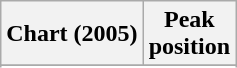<table class="wikitable sortable">
<tr>
<th>Chart (2005)</th>
<th>Peak<br>position</th>
</tr>
<tr>
</tr>
<tr>
</tr>
<tr>
</tr>
<tr>
</tr>
<tr>
</tr>
<tr>
</tr>
<tr>
</tr>
<tr>
</tr>
<tr>
</tr>
<tr>
</tr>
<tr>
</tr>
<tr>
</tr>
<tr>
</tr>
</table>
